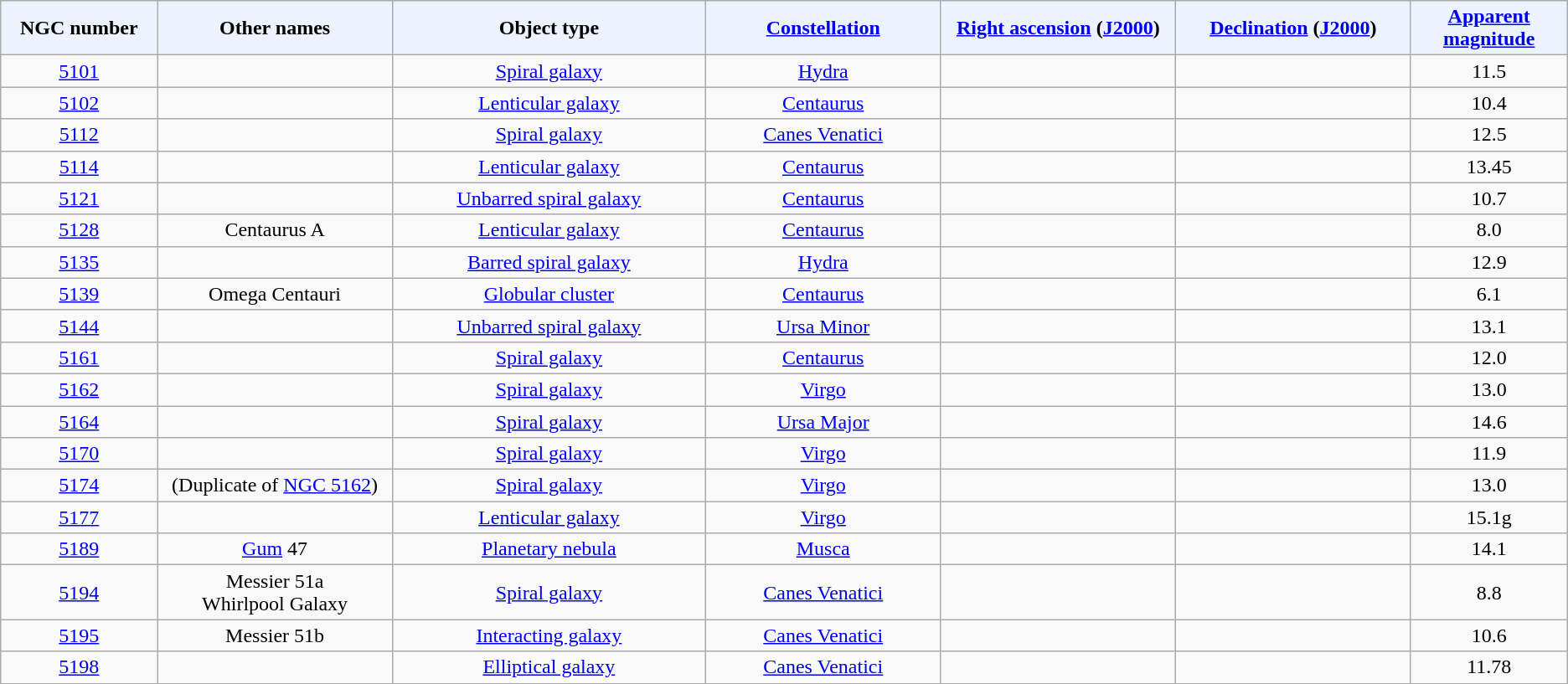<table class="wikitable sortable sticky-header sort-under" style="text-align: center;">
<tr>
<th style="background-color:#edf3fe; width: 10%;">NGC number</th>
<th style="background-color:#edf3fe; width: 15%;">Other names</th>
<th style="background-color:#edf3fe; width: 20%;">Object type</th>
<th style="background-color:#edf3fe; width: 15%;"><a href='#'>Constellation</a></th>
<th style="background-color:#edf3fe; width: 15%;"><a href='#'>Right ascension</a> (<a href='#'>J2000</a>)</th>
<th style="background-color:#edf3fe; width: 15%;"><a href='#'>Declination</a> (<a href='#'>J2000</a>)</th>
<th style="background-color:#edf3fe; width: 10%;"><a href='#'>Apparent magnitude</a></th>
</tr>
<tr>
<td><a href='#'>5101</a></td>
<td></td>
<td><a href='#'>Spiral galaxy</a></td>
<td><a href='#'>Hydra</a></td>
<td></td>
<td></td>
<td>11.5</td>
</tr>
<tr>
<td><a href='#'>5102</a></td>
<td></td>
<td><a href='#'>Lenticular galaxy</a></td>
<td><a href='#'>Centaurus</a></td>
<td></td>
<td></td>
<td>10.4</td>
</tr>
<tr>
<td><a href='#'>5112</a></td>
<td></td>
<td><a href='#'>Spiral galaxy</a></td>
<td><a href='#'>Canes Venatici</a></td>
<td></td>
<td></td>
<td>12.5</td>
</tr>
<tr>
<td><a href='#'>5114</a></td>
<td></td>
<td><a href='#'>Lenticular galaxy</a></td>
<td><a href='#'>Centaurus</a></td>
<td></td>
<td></td>
<td>13.45</td>
</tr>
<tr>
<td><a href='#'>5121</a></td>
<td></td>
<td><a href='#'>Unbarred spiral galaxy</a></td>
<td><a href='#'>Centaurus</a></td>
<td></td>
<td></td>
<td>10.7</td>
</tr>
<tr>
<td><a href='#'>5128</a></td>
<td>Centaurus A</td>
<td><a href='#'>Lenticular galaxy</a></td>
<td><a href='#'>Centaurus</a></td>
<td></td>
<td></td>
<td>8.0</td>
</tr>
<tr>
<td><a href='#'>5135</a></td>
<td></td>
<td><a href='#'>Barred spiral galaxy</a></td>
<td><a href='#'>Hydra</a></td>
<td></td>
<td></td>
<td>12.9</td>
</tr>
<tr>
<td><a href='#'>5139</a></td>
<td>Omega Centauri</td>
<td><a href='#'>Globular cluster</a></td>
<td><a href='#'>Centaurus</a></td>
<td></td>
<td></td>
<td>6.1</td>
</tr>
<tr>
<td><a href='#'>5144</a></td>
<td></td>
<td><a href='#'>Unbarred spiral galaxy</a></td>
<td><a href='#'>Ursa Minor</a></td>
<td></td>
<td></td>
<td>13.1</td>
</tr>
<tr>
<td><a href='#'>5161</a></td>
<td></td>
<td><a href='#'>Spiral galaxy</a></td>
<td><a href='#'>Centaurus</a></td>
<td></td>
<td></td>
<td>12.0</td>
</tr>
<tr>
<td><a href='#'>5162</a></td>
<td></td>
<td><a href='#'>Spiral galaxy</a></td>
<td><a href='#'>Virgo</a></td>
<td></td>
<td></td>
<td>13.0</td>
</tr>
<tr>
<td><a href='#'>5164</a></td>
<td></td>
<td><a href='#'>Spiral galaxy</a></td>
<td><a href='#'>Ursa Major</a></td>
<td></td>
<td></td>
<td>14.6</td>
</tr>
<tr>
<td><a href='#'>5170</a></td>
<td></td>
<td><a href='#'>Spiral galaxy</a></td>
<td><a href='#'>Virgo</a></td>
<td></td>
<td></td>
<td>11.9</td>
</tr>
<tr>
<td><a href='#'>5174</a></td>
<td>(Duplicate of <a href='#'>NGC 5162</a>)</td>
<td><a href='#'>Spiral galaxy</a></td>
<td><a href='#'>Virgo</a></td>
<td></td>
<td></td>
<td>13.0</td>
</tr>
<tr>
<td><a href='#'>5177</a></td>
<td></td>
<td><a href='#'>Lenticular galaxy</a></td>
<td><a href='#'>Virgo</a></td>
<td></td>
<td></td>
<td>15.1g</td>
</tr>
<tr>
<td><a href='#'>5189</a></td>
<td><a href='#'>Gum</a> 47</td>
<td><a href='#'>Planetary nebula</a></td>
<td><a href='#'>Musca</a></td>
<td></td>
<td></td>
<td>14.1</td>
</tr>
<tr>
<td><a href='#'>5194</a></td>
<td>Messier 51a<br>Whirlpool Galaxy</td>
<td><a href='#'>Spiral galaxy</a></td>
<td><a href='#'>Canes Venatici</a></td>
<td></td>
<td></td>
<td>8.8</td>
</tr>
<tr>
<td><a href='#'>5195</a></td>
<td>Messier 51b</td>
<td><a href='#'>Interacting galaxy</a></td>
<td><a href='#'>Canes Venatici</a></td>
<td></td>
<td></td>
<td>10.6</td>
</tr>
<tr>
<td><a href='#'>5198</a></td>
<td></td>
<td><a href='#'>Elliptical galaxy</a></td>
<td><a href='#'>Canes Venatici</a></td>
<td></td>
<td></td>
<td>11.78</td>
</tr>
<tr>
</tr>
</table>
